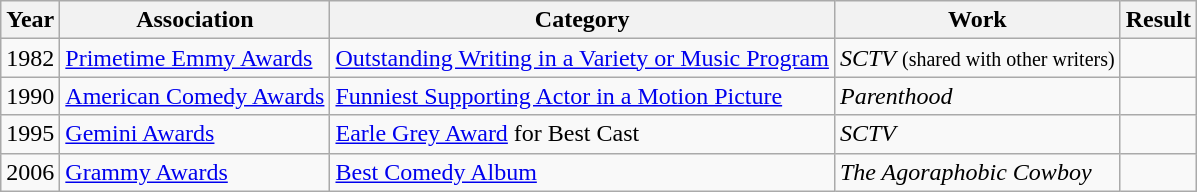<table class="wikitable">
<tr>
<th>Year</th>
<th>Association</th>
<th>Category</th>
<th>Work</th>
<th>Result</th>
</tr>
<tr>
<td>1982</td>
<td><a href='#'>Primetime Emmy Awards</a></td>
<td><a href='#'>Outstanding Writing in a Variety or Music Program</a></td>
<td><em>SCTV</em> <small>(shared with other writers)</small></td>
<td></td>
</tr>
<tr>
<td>1990</td>
<td><a href='#'>American Comedy Awards</a></td>
<td><a href='#'>Funniest Supporting Actor in a Motion Picture</a></td>
<td><em>Parenthood</em></td>
<td></td>
</tr>
<tr>
<td>1995</td>
<td><a href='#'>Gemini Awards</a></td>
<td><a href='#'>Earle Grey Award</a> for Best Cast</td>
<td><em>SCTV</em></td>
<td></td>
</tr>
<tr>
<td>2006</td>
<td><a href='#'>Grammy Awards</a></td>
<td><a href='#'>Best Comedy Album</a></td>
<td><em>The Agoraphobic Cowboy</em></td>
<td></td>
</tr>
</table>
